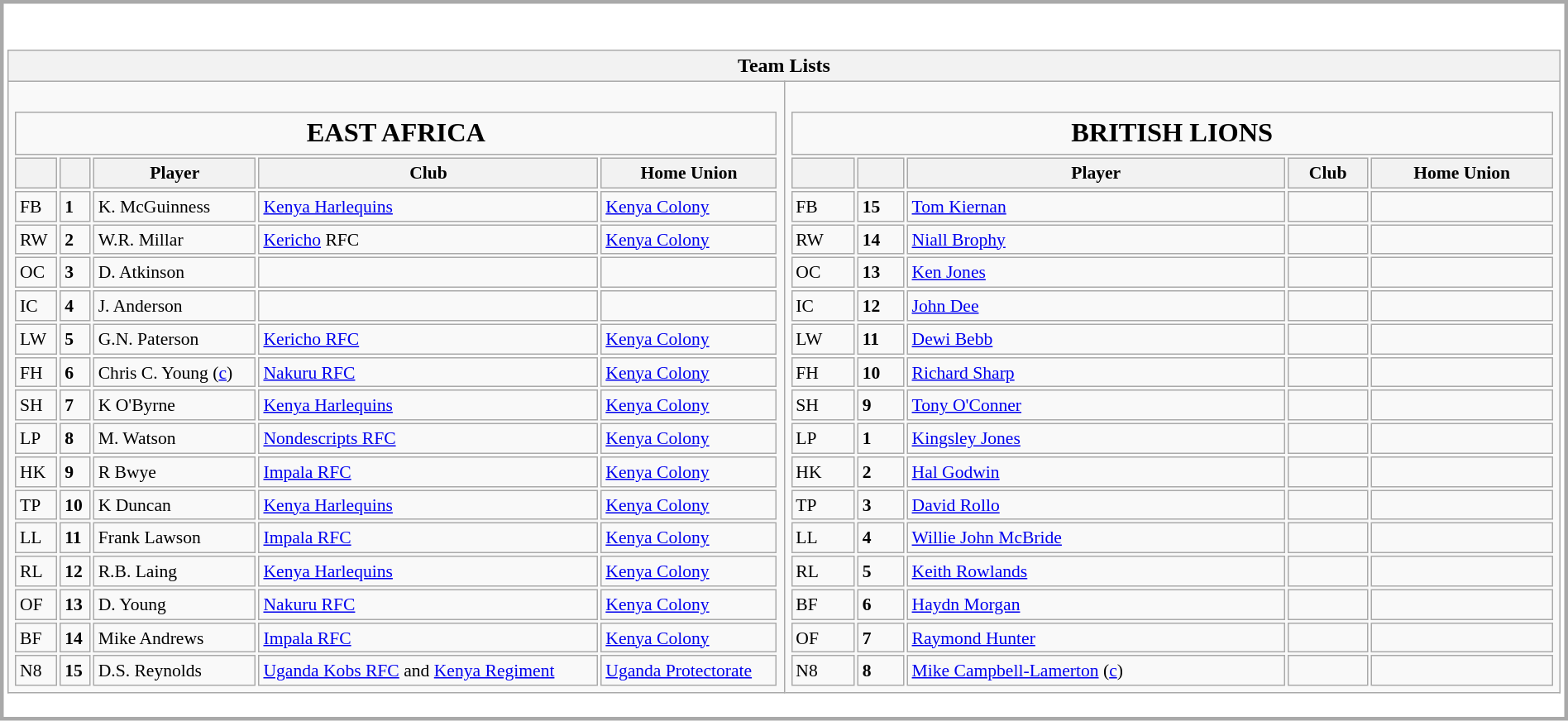<table style="border: 3px solid darkgrey;" width="100%">
<tr>
<td><br><table class="wikitable collapsible collapsed" border="1" width="100%">
<tr>
<th colspan=2>Team Lists</th>
</tr>
<tr>
<td valign="top" width="50%"><br><table border="0" width="100%" style="font-size:90%">
<tr>
<td colspan=5 align="center" style="font-size:150%"><strong>EAST AFRICA</strong></td>
</tr>
<tr>
<th></th>
<th></th>
<th>Player</th>
<th>Club</th>
<th>Home Union</th>
</tr>
<tr>
<td>FB</td>
<td><strong>1</strong></td>
<td>K. McGuinness</td>
<td><a href='#'>Kenya Harlequins</a></td>
<td> <a href='#'>Kenya Colony</a></td>
</tr>
<tr>
<td>RW</td>
<td><strong>2</strong></td>
<td>W.R. Millar</td>
<td><a href='#'>Kericho</a> RFC</td>
<td> <a href='#'>Kenya Colony</a></td>
</tr>
<tr>
<td>OC</td>
<td><strong>3</strong></td>
<td>D. Atkinson</td>
<td></td>
<td></td>
</tr>
<tr>
<td>IC</td>
<td><strong>4</strong></td>
<td>J. Anderson</td>
<td></td>
<td></td>
</tr>
<tr>
<td>LW</td>
<td><strong>5</strong></td>
<td>G.N. Paterson</td>
<td><a href='#'>Kericho RFC</a></td>
<td> <a href='#'>Kenya Colony</a></td>
</tr>
<tr>
<td>FH</td>
<td><strong>6</strong></td>
<td>Chris C. Young (<a href='#'>c</a>)</td>
<td><a href='#'>Nakuru RFC</a></td>
<td> <a href='#'>Kenya Colony</a></td>
</tr>
<tr>
<td>SH</td>
<td><strong>7</strong></td>
<td>K O'Byrne</td>
<td><a href='#'>Kenya Harlequins</a></td>
<td> <a href='#'>Kenya Colony</a></td>
</tr>
<tr>
<td>LP</td>
<td><strong>8</strong></td>
<td>M. Watson</td>
<td><a href='#'>Nondescripts RFC</a></td>
<td> <a href='#'>Kenya Colony</a></td>
</tr>
<tr>
<td>HK</td>
<td><strong>9</strong></td>
<td>R Bwye</td>
<td><a href='#'>Impala RFC</a></td>
<td> <a href='#'>Kenya Colony</a></td>
</tr>
<tr>
<td>TP</td>
<td><strong>10</strong></td>
<td>K Duncan</td>
<td><a href='#'>Kenya Harlequins</a></td>
<td> <a href='#'>Kenya Colony</a></td>
</tr>
<tr>
<td>LL</td>
<td><strong>11</strong></td>
<td>Frank Lawson</td>
<td><a href='#'>Impala RFC</a></td>
<td> <a href='#'>Kenya Colony</a></td>
</tr>
<tr>
<td>RL</td>
<td><strong>12</strong></td>
<td>R.B. Laing</td>
<td><a href='#'>Kenya Harlequins</a></td>
<td> <a href='#'>Kenya Colony</a></td>
</tr>
<tr>
<td>OF</td>
<td><strong>13</strong></td>
<td>D. Young</td>
<td><a href='#'>Nakuru RFC</a></td>
<td> <a href='#'>Kenya Colony</a></td>
</tr>
<tr>
<td>BF</td>
<td><strong>14</strong></td>
<td>Mike Andrews</td>
<td><a href='#'>Impala RFC</a></td>
<td> <a href='#'>Kenya Colony</a></td>
</tr>
<tr>
<td>N8</td>
<td><strong>15</strong></td>
<td>D.S. Reynolds</td>
<td><a href='#'>Uganda Kobs RFC</a> and <a href='#'>Kenya Regiment</a></td>
<td> <a href='#'>Uganda Protectorate</a></td>
</tr>
</table>
</td>
<td valign="top" width="50%"><br><table border="0" width="100%" style="font-size:90%">
<tr>
<td colspan=5 align="center" style="font-size:150%"><strong>BRITISH LIONS</strong></td>
</tr>
<tr>
<th></th>
<th></th>
<th>Player</th>
<th>Club</th>
<th>Home Union</th>
</tr>
<tr>
<td>FB</td>
<td><strong>15</strong></td>
<td><a href='#'>Tom Kiernan</a></td>
<td></td>
<td></td>
</tr>
<tr>
<td>RW</td>
<td><strong>14</strong></td>
<td><a href='#'>Niall Brophy</a></td>
<td></td>
<td></td>
</tr>
<tr>
<td>OC</td>
<td><strong>13</strong></td>
<td><a href='#'>Ken Jones</a></td>
<td></td>
<td></td>
</tr>
<tr>
<td>IC</td>
<td><strong>12</strong></td>
<td><a href='#'>John Dee</a></td>
<td></td>
<td></td>
</tr>
<tr>
<td>LW</td>
<td><strong>11</strong></td>
<td><a href='#'>Dewi Bebb</a></td>
<td></td>
<td></td>
</tr>
<tr>
<td>FH</td>
<td><strong>10</strong></td>
<td><a href='#'>Richard Sharp</a></td>
<td></td>
<td></td>
</tr>
<tr>
<td>SH</td>
<td><strong>9</strong></td>
<td><a href='#'>Tony O'Conner</a></td>
<td></td>
<td></td>
</tr>
<tr>
<td>LP</td>
<td><strong>1</strong></td>
<td><a href='#'>Kingsley Jones</a></td>
<td></td>
<td></td>
</tr>
<tr>
<td>HK</td>
<td><strong>2</strong></td>
<td><a href='#'>Hal Godwin</a></td>
<td></td>
<td></td>
</tr>
<tr>
<td>TP</td>
<td><strong>3</strong></td>
<td><a href='#'>David Rollo</a></td>
<td></td>
<td></td>
</tr>
<tr>
<td>LL</td>
<td><strong>4</strong></td>
<td><a href='#'>Willie John McBride</a></td>
<td></td>
<td></td>
</tr>
<tr>
<td>RL</td>
<td><strong>5</strong></td>
<td><a href='#'>Keith Rowlands</a></td>
<td></td>
<td></td>
</tr>
<tr>
<td>BF</td>
<td><strong>6</strong></td>
<td><a href='#'>Haydn Morgan</a></td>
<td></td>
<td></td>
</tr>
<tr>
<td>OF</td>
<td><strong>7</strong></td>
<td><a href='#'>Raymond Hunter</a></td>
<td></td>
<td></td>
</tr>
<tr>
<td>N8</td>
<td><strong>8</strong></td>
<td><a href='#'>Mike Campbell-Lamerton</a> (<a href='#'>c</a>)</td>
<td></td>
<td></td>
</tr>
</table>
</td>
</tr>
</table>
</td>
</tr>
</table>
